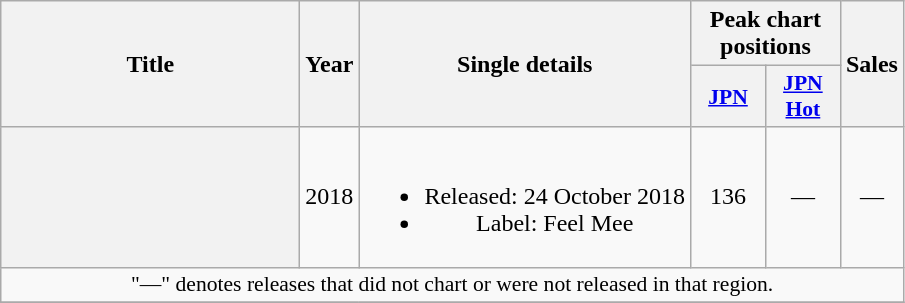<table class="wikitable plainrowheaders" style="text-align:center;">
<tr>
<th scope="col" rowspan="2" style="width:12em;">Title</th>
<th scope="col" rowspan="2">Year</th>
<th scope="col" rowspan="2">Single details</th>
<th scope="col" colspan="2">Peak chart positions</th>
<th scope="col" rowspan="2">Sales</th>
</tr>
<tr>
<th scope="col" style="width:3em;font-size:90%;"><a href='#'>JPN</a></th>
<th scope="col" style="width:3em;font-size:90%;"><a href='#'>JPN<br>Hot</a></th>
</tr>
<tr>
<th scope="row"></th>
<td>2018</td>
<td><br><ul><li>Released: 24 October 2018</li><li>Label: Feel Mee</li></ul></td>
<td>136</td>
<td>—</td>
<td>—</td>
</tr>
<tr>
<td colspan="6" style="font-size:90%;">"—" denotes releases that did not chart or were not released in that region.</td>
</tr>
<tr>
</tr>
</table>
